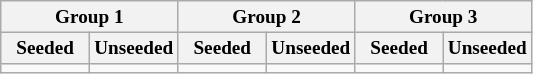<table class="wikitable" style="font-size:80%">
<tr>
<th colspan="2">Group 1</th>
<th colspan="2">Group 2</th>
<th colspan="2">Group 3</th>
</tr>
<tr>
<th width=16.7%>Seeded</th>
<th width=16.7%>Unseeded</th>
<th width=16.7%>Seeded</th>
<th width=16.7%>Unseeded</th>
<th width=16.6%>Seeded</th>
<th width=16.6%>Unseeded</th>
</tr>
<tr>
<td valign=top></td>
<td valign=top></td>
<td valign=top></td>
<td valign=top></td>
<td valign=top></td>
<td valign=top></td>
</tr>
</table>
